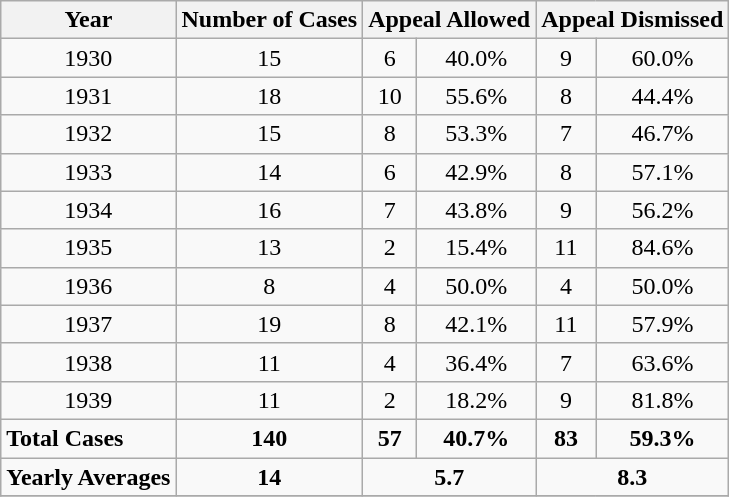<table class="wikitable sortable">
<tr>
<th>Year</th>
<th>Number of Cases</th>
<th colspan=2>Appeal Allowed</th>
<th colspan=2>Appeal Dismissed</th>
</tr>
<tr>
<td style="text-align: center;">1930</td>
<td style="text-align: center;">15</td>
<td style="text-align: center;">6</td>
<td style="text-align: center;">40.0%</td>
<td style="text-align: center;">9</td>
<td style="text-align: center;">60.0%</td>
</tr>
<tr>
<td style="text-align: center;">1931</td>
<td style="text-align: center;">18</td>
<td style="text-align: center;">10</td>
<td style="text-align: center;">55.6%</td>
<td style="text-align: center;">8</td>
<td style="text-align: center;">44.4%</td>
</tr>
<tr>
<td style="text-align: center;">1932</td>
<td style="text-align: center;">15</td>
<td style="text-align: center;">8</td>
<td style="text-align: center;">53.3%</td>
<td style="text-align: center;">7</td>
<td style="text-align: center;">46.7%</td>
</tr>
<tr>
<td style="text-align: center;">1933</td>
<td style="text-align: center;">14</td>
<td style="text-align: center;">6</td>
<td style="text-align: center;">42.9%</td>
<td style="text-align: center;">8</td>
<td style="text-align: center;">57.1%</td>
</tr>
<tr>
<td style="text-align: center;">1934</td>
<td style="text-align: center;">16</td>
<td style="text-align: center;">7</td>
<td style="text-align: center;">43.8%</td>
<td style="text-align: center;">9</td>
<td style="text-align: center;">56.2%</td>
</tr>
<tr>
<td style="text-align: center;">1935</td>
<td style="text-align: center;">13</td>
<td style="text-align: center;">2</td>
<td style="text-align: center;">15.4%</td>
<td style="text-align: center;">11</td>
<td style="text-align: center;">84.6%</td>
</tr>
<tr>
<td style="text-align: center;">1936</td>
<td style="text-align: center;">8</td>
<td style="text-align: center;">4</td>
<td style="text-align: center;">50.0%</td>
<td style="text-align: center;">4</td>
<td style="text-align: center;">50.0%</td>
</tr>
<tr>
<td style="text-align: center;">1937</td>
<td style="text-align: center;">19</td>
<td style="text-align: center;">8</td>
<td style="text-align: center;">42.1%</td>
<td style="text-align: center;">11</td>
<td style="text-align: center;">57.9%</td>
</tr>
<tr>
<td style="text-align: center;">1938</td>
<td style="text-align: center;">11</td>
<td style="text-align: center;">4</td>
<td style="text-align: center;">36.4%</td>
<td style="text-align: center;">7</td>
<td style="text-align: center;">63.6%</td>
</tr>
<tr>
<td style="text-align: center;">1939</td>
<td style="text-align: center;">11</td>
<td style="text-align: center;">2</td>
<td style="text-align: center;">18.2%</td>
<td style="text-align: center;">9</td>
<td style="text-align: center;">81.8%</td>
</tr>
<tr>
<td><strong>Total Cases</strong></td>
<td style="text-align: center;"><strong>140</strong></td>
<td style="text-align: center;"><strong>57</strong></td>
<td style="text-align: center;"><strong>40.7%</strong></td>
<td style="text-align: center;"><strong>83</strong></td>
<td style="text-align: center;"><strong>59.3%</strong></td>
</tr>
<tr>
<td><strong>Yearly Averages</strong></td>
<td style="text-align: center;"><strong>14</strong></td>
<td colspan=2 style="text-align: center;"><strong>5.7</strong></td>
<td colspan=2 style="text-align: center;"><strong>8.3</strong></td>
</tr>
<tr>
</tr>
</table>
